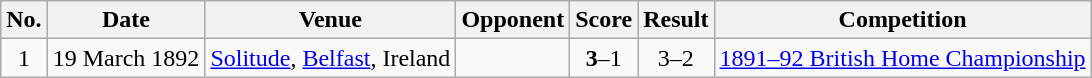<table class="wikitable plainrowheaders">
<tr>
<th>No.</th>
<th>Date</th>
<th>Venue</th>
<th>Opponent</th>
<th>Score</th>
<th>Result</th>
<th>Competition</th>
</tr>
<tr>
<td align="center">1</td>
<td>19 March 1892</td>
<td><a href='#'>Solitude</a>, <a href='#'>Belfast</a>, Ireland</td>
<td></td>
<td align="center"><strong>3</strong>–1</td>
<td align="center">3–2</td>
<td><a href='#'>1891–92 British Home Championship</a></td>
</tr>
</table>
